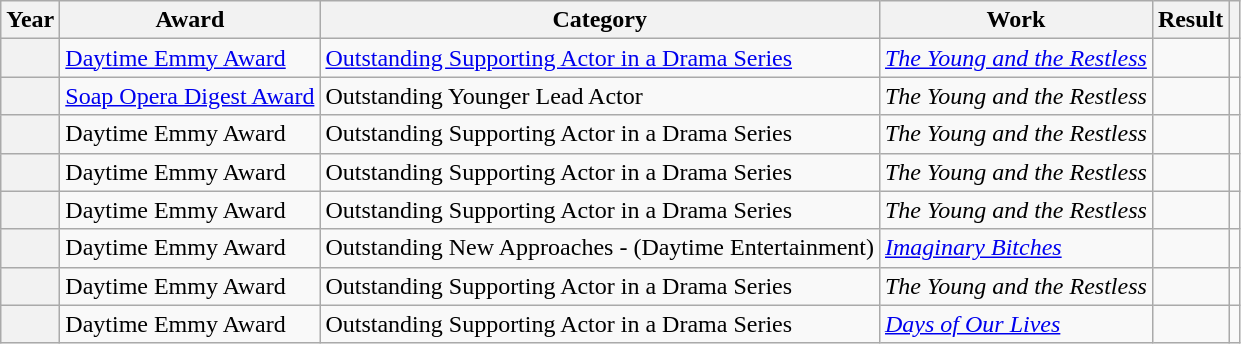<table class="wikitable sortable plainrowheaders">
<tr>
<th scope="col">Year</th>
<th scope="col">Award</th>
<th scope="col">Category</th>
<th scope="col">Work</th>
<th scope="col">Result</th>
<th scope="col" class="unsortable"></th>
</tr>
<tr>
<th scope="row"></th>
<td><a href='#'>Daytime Emmy Award</a></td>
<td><a href='#'>Outstanding Supporting Actor in a Drama Series</a></td>
<td><em><a href='#'>The Young and the Restless</a></em></td>
<td></td>
<td></td>
</tr>
<tr>
<th scope="row"></th>
<td><a href='#'>Soap Opera Digest Award</a></td>
<td>Outstanding Younger Lead Actor</td>
<td><em>The Young and the Restless</em></td>
<td></td>
<td></td>
</tr>
<tr>
<th scope="row"></th>
<td>Daytime Emmy Award</td>
<td>Outstanding Supporting Actor in a Drama Series</td>
<td><em>The Young and the Restless</em></td>
<td></td>
<td></td>
</tr>
<tr>
<th scope="row"></th>
<td>Daytime Emmy Award</td>
<td>Outstanding Supporting Actor in a Drama Series</td>
<td><em>The Young and the Restless</em></td>
<td></td>
<td></td>
</tr>
<tr>
<th scope="row"></th>
<td>Daytime Emmy Award</td>
<td>Outstanding Supporting Actor in a Drama Series</td>
<td><em>The Young and the Restless</em></td>
<td></td>
<td></td>
</tr>
<tr>
<th scope="row"></th>
<td>Daytime Emmy Award</td>
<td>Outstanding New Approaches - (Daytime Entertainment) <br></td>
<td><em><a href='#'>Imaginary Bitches</a></em></td>
<td></td>
<td></td>
</tr>
<tr>
<th scope="row"></th>
<td>Daytime Emmy Award</td>
<td>Outstanding Supporting Actor in a Drama Series</td>
<td><em>The Young and the Restless</em></td>
<td></td>
<td></td>
</tr>
<tr>
<th scope="row"></th>
<td>Daytime Emmy Award</td>
<td>Outstanding Supporting Actor in a Drama Series</td>
<td><em><a href='#'>Days of Our Lives</a></em></td>
<td></td>
<td></td>
</tr>
</table>
